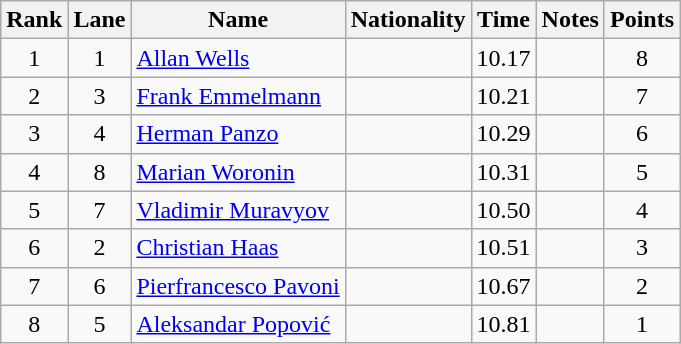<table class="wikitable sortable" style="text-align:center">
<tr>
<th>Rank</th>
<th>Lane</th>
<th>Name</th>
<th>Nationality</th>
<th>Time</th>
<th>Notes</th>
<th>Points</th>
</tr>
<tr>
<td>1</td>
<td>1</td>
<td align=left><a href='#'>Allan Wells</a></td>
<td align=left></td>
<td>10.17</td>
<td></td>
<td>8</td>
</tr>
<tr>
<td>2</td>
<td>3</td>
<td align=left><a href='#'>Frank Emmelmann</a></td>
<td align=left></td>
<td>10.21</td>
<td></td>
<td>7</td>
</tr>
<tr>
<td>3</td>
<td>4</td>
<td align=left><a href='#'>Herman Panzo</a></td>
<td align=left></td>
<td>10.29</td>
<td></td>
<td>6</td>
</tr>
<tr>
<td>4</td>
<td>8</td>
<td align=left><a href='#'>Marian Woronin</a></td>
<td align=left></td>
<td>10.31</td>
<td></td>
<td>5</td>
</tr>
<tr>
<td>5</td>
<td>7</td>
<td align=left><a href='#'>Vladimir Muravyov</a></td>
<td align=left></td>
<td>10.50</td>
<td></td>
<td>4</td>
</tr>
<tr>
<td>6</td>
<td>2</td>
<td align=left><a href='#'>Christian Haas</a></td>
<td align=left></td>
<td>10.51</td>
<td></td>
<td>3</td>
</tr>
<tr>
<td>7</td>
<td>6</td>
<td align=left><a href='#'>Pierfrancesco Pavoni</a></td>
<td align=left></td>
<td>10.67</td>
<td></td>
<td>2</td>
</tr>
<tr>
<td>8</td>
<td>5</td>
<td align=left><a href='#'>Aleksandar Popović</a></td>
<td align=left></td>
<td>10.81</td>
<td></td>
<td>1</td>
</tr>
</table>
